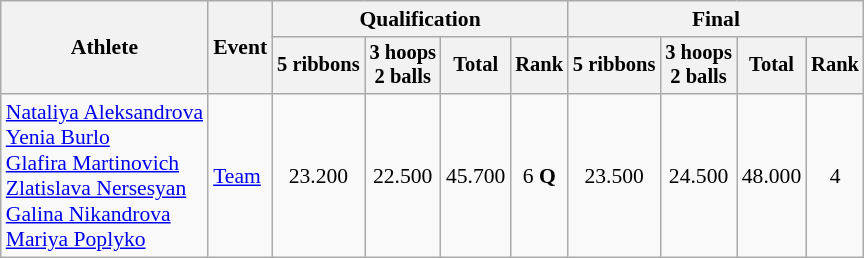<table class="wikitable" style="font-size:90%">
<tr>
<th rowspan="2">Athlete</th>
<th rowspan="2">Event</th>
<th colspan="4">Qualification</th>
<th colspan="4">Final</th>
</tr>
<tr style="font-size:95%">
<th>5 ribbons</th>
<th>3 hoops <br>2 balls</th>
<th>Total</th>
<th>Rank</th>
<th>5 ribbons</th>
<th>3 hoops <br>2 balls</th>
<th>Total</th>
<th>Rank</th>
</tr>
<tr align=center>
<td align=left><a href='#'>Nataliya Aleksandrova</a><br><a href='#'>Yenia Burlo</a><br><a href='#'>Glafira Martinovich</a><br><a href='#'>Zlatislava Nersesyan</a><br><a href='#'>Galina Nikandrova</a><br><a href='#'>Mariya Poplyko</a></td>
<td align=left><a href='#'>Team</a></td>
<td>23.200</td>
<td>22.500</td>
<td>45.700</td>
<td>6 <strong>Q</strong></td>
<td>23.500</td>
<td>24.500</td>
<td>48.000</td>
<td>4</td>
</tr>
</table>
